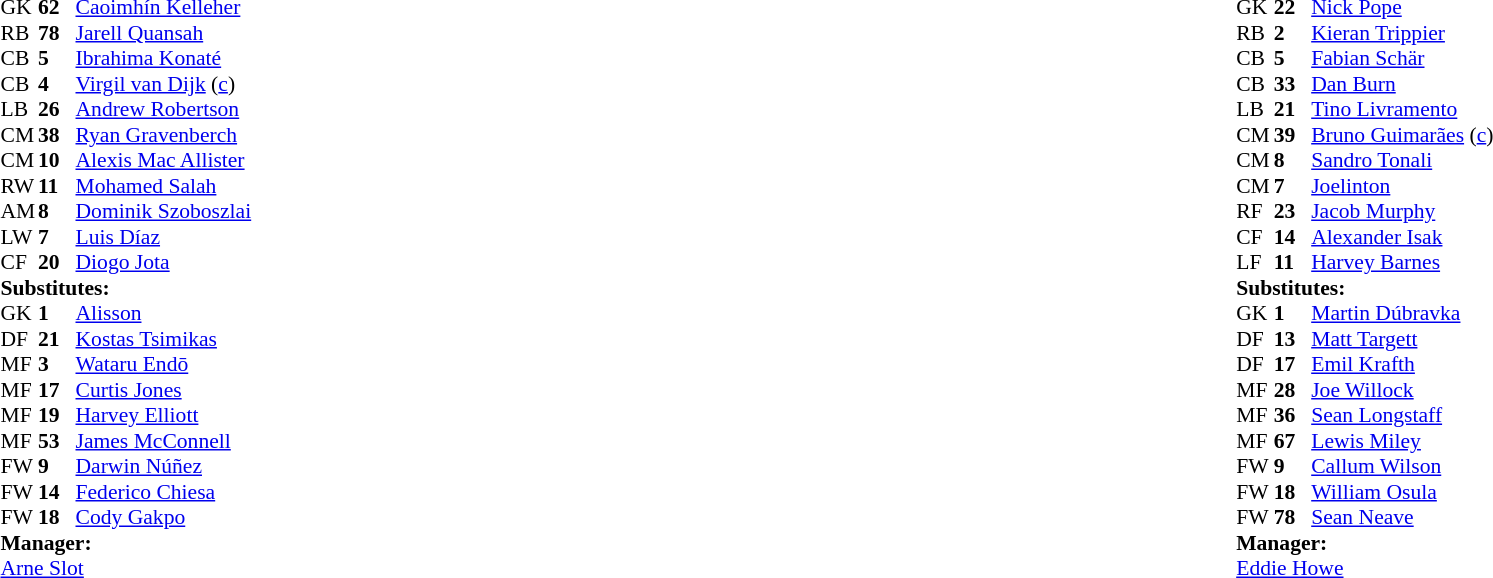<table width="100%">
<tr>
<td valign="top" width="40%"><br><table style="font-size:90%" cellspacing="0" cellpadding="0">
<tr>
<th width=25></th>
<th width=25></th>
</tr>
<tr>
<td>GK</td>
<td><strong>62</strong></td>
<td> <a href='#'>Caoimhín Kelleher</a></td>
</tr>
<tr>
<td>RB</td>
<td><strong>78</strong></td>
<td> <a href='#'>Jarell Quansah</a></td>
</tr>
<tr>
<td>CB</td>
<td><strong>5</strong></td>
<td> <a href='#'>Ibrahima Konaté</a></td>
<td></td>
<td></td>
</tr>
<tr>
<td>CB</td>
<td><strong>4</strong></td>
<td> <a href='#'>Virgil van Dijk</a> (<a href='#'>c</a>)</td>
</tr>
<tr>
<td>LB</td>
<td><strong>26</strong></td>
<td> <a href='#'>Andrew Robertson</a></td>
</tr>
<tr>
<td>CM</td>
<td><strong>38</strong></td>
<td> <a href='#'>Ryan Gravenberch</a></td>
<td></td>
<td></td>
</tr>
<tr>
<td>CM</td>
<td><strong>10</strong></td>
<td> <a href='#'>Alexis Mac Allister</a></td>
<td></td>
<td></td>
</tr>
<tr>
<td>RW</td>
<td><strong>11</strong></td>
<td> <a href='#'>Mohamed Salah</a></td>
</tr>
<tr>
<td>AM</td>
<td><strong>8</strong></td>
<td> <a href='#'>Dominik Szoboszlai</a></td>
</tr>
<tr>
<td>LW</td>
<td><strong>7</strong></td>
<td> <a href='#'>Luis Díaz</a></td>
<td></td>
<td></td>
</tr>
<tr>
<td>CF</td>
<td><strong>20</strong></td>
<td> <a href='#'>Diogo Jota</a></td>
<td></td>
<td></td>
</tr>
<tr>
<td colspan=3><strong>Substitutes:</strong></td>
</tr>
<tr>
<td>GK</td>
<td><strong>1</strong></td>
<td> <a href='#'>Alisson</a></td>
</tr>
<tr>
<td>DF</td>
<td><strong>21</strong></td>
<td> <a href='#'>Kostas Tsimikas</a></td>
</tr>
<tr>
<td>MF</td>
<td><strong>3</strong></td>
<td> <a href='#'>Wataru Endō</a></td>
</tr>
<tr>
<td>MF</td>
<td><strong>17</strong></td>
<td> <a href='#'>Curtis Jones</a></td>
<td></td>
<td></td>
</tr>
<tr>
<td>MF</td>
<td><strong>19</strong></td>
<td> <a href='#'>Harvey Elliott</a></td>
<td></td>
<td></td>
</tr>
<tr>
<td>MF</td>
<td><strong>53</strong></td>
<td> <a href='#'>James McConnell</a></td>
</tr>
<tr>
<td>FW</td>
<td><strong>9</strong></td>
<td> <a href='#'>Darwin Núñez</a></td>
<td></td>
<td></td>
</tr>
<tr>
<td>FW</td>
<td><strong>14</strong></td>
<td> <a href='#'>Federico Chiesa</a></td>
<td></td>
<td></td>
</tr>
<tr>
<td>FW</td>
<td><strong>18</strong></td>
<td> <a href='#'>Cody Gakpo</a></td>
<td></td>
<td></td>
</tr>
<tr>
<td colspan=3><strong>Manager:</strong></td>
</tr>
<tr>
<td colspan=3> <a href='#'>Arne Slot</a></td>
</tr>
</table>
</td>
<td valign="top" width="50%"><br><table style="font-size:90%;margin:auto" cellspacing="0" cellpadding="0">
<tr>
<th width=25></th>
<th width=25></th>
</tr>
<tr>
<td>GK</td>
<td><strong>22</strong></td>
<td> <a href='#'>Nick Pope</a></td>
<td></td>
</tr>
<tr>
<td>RB</td>
<td><strong>2</strong></td>
<td> <a href='#'>Kieran Trippier</a></td>
</tr>
<tr>
<td>CB</td>
<td><strong>5</strong></td>
<td> <a href='#'>Fabian Schär</a></td>
</tr>
<tr>
<td>CB</td>
<td><strong>33</strong></td>
<td> <a href='#'>Dan Burn</a></td>
</tr>
<tr>
<td>LB</td>
<td><strong>21</strong></td>
<td> <a href='#'>Tino Livramento</a></td>
</tr>
<tr>
<td>CM</td>
<td><strong>39</strong></td>
<td> <a href='#'>Bruno Guimarães</a> (<a href='#'>c</a>)</td>
</tr>
<tr>
<td>CM</td>
<td><strong>8</strong></td>
<td> <a href='#'>Sandro Tonali</a></td>
<td></td>
</tr>
<tr>
<td>CM</td>
<td><strong>7</strong></td>
<td> <a href='#'>Joelinton</a></td>
</tr>
<tr>
<td>RF</td>
<td><strong>23</strong></td>
<td> <a href='#'>Jacob Murphy</a></td>
<td></td>
<td></td>
</tr>
<tr>
<td>CF</td>
<td><strong>14</strong></td>
<td> <a href='#'>Alexander Isak</a></td>
<td></td>
<td></td>
</tr>
<tr>
<td>LF</td>
<td><strong>11</strong></td>
<td> <a href='#'>Harvey Barnes</a></td>
<td></td>
<td></td>
</tr>
<tr>
<td colspan=3><strong>Substitutes:</strong></td>
</tr>
<tr>
<td>GK</td>
<td><strong>1</strong></td>
<td> <a href='#'>Martin Dúbravka</a></td>
</tr>
<tr>
<td>DF</td>
<td><strong>13</strong></td>
<td> <a href='#'>Matt Targett</a></td>
</tr>
<tr>
<td>DF</td>
<td><strong>17</strong></td>
<td> <a href='#'>Emil Krafth</a></td>
<td></td>
<td></td>
</tr>
<tr>
<td>MF</td>
<td><strong>28</strong></td>
<td> <a href='#'>Joe Willock</a></td>
<td></td>
<td></td>
</tr>
<tr>
<td>MF</td>
<td><strong>36</strong></td>
<td> <a href='#'>Sean Longstaff</a></td>
</tr>
<tr>
<td>MF</td>
<td><strong>67</strong></td>
<td> <a href='#'>Lewis Miley</a></td>
</tr>
<tr>
<td>FW</td>
<td><strong>9</strong></td>
<td> <a href='#'>Callum Wilson</a></td>
<td></td>
<td></td>
</tr>
<tr>
<td>FW</td>
<td><strong>18</strong></td>
<td> <a href='#'>William Osula</a></td>
</tr>
<tr>
<td>FW</td>
<td><strong>78</strong></td>
<td> <a href='#'>Sean Neave</a></td>
</tr>
<tr>
<td colspan=3><strong>Manager:</strong></td>
</tr>
<tr>
<td colspan=3> <a href='#'>Eddie Howe</a></td>
</tr>
</table>
</td>
</tr>
</table>
